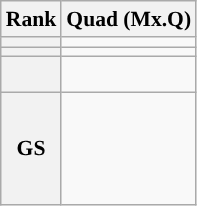<table class="wikitable" style="font-size: 90%;">
<tr>
<th>Rank</th>
<th>Quad (Mx.Q)</th>
</tr>
<tr>
<th></th>
<td></td>
</tr>
<tr>
<th></th>
<td></td>
</tr>
<tr>
<th></th>
<td><br></td>
</tr>
<tr>
<th>GS</th>
<td><br><br><br><br></td>
</tr>
</table>
